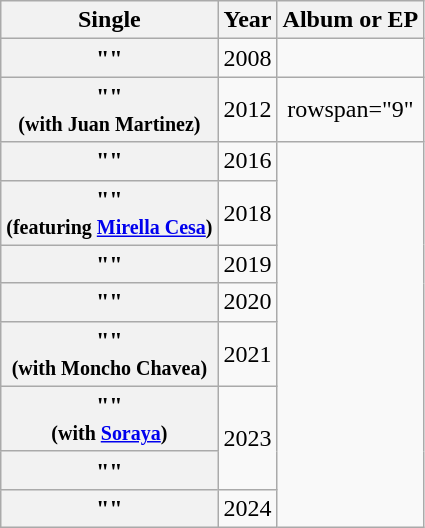<table class="wikitable plainrowheaders" style="text-align:center;">
<tr>
<th scope="col">Single</th>
<th scope="col">Year</th>
<th scope="col">Album or EP</th>
</tr>
<tr>
<th scope="row">""</th>
<td>2008</td>
<td></td>
</tr>
<tr>
<th scope="row">""<br><small>(with Juan Martinez)</small></th>
<td>2012</td>
<td>rowspan="9" </td>
</tr>
<tr>
<th scope="row">""</th>
<td>2016</td>
</tr>
<tr>
<th scope="row">""<br><small>(featuring <a href='#'>Mirella Cesa</a>)</small></th>
<td>2018</td>
</tr>
<tr>
<th scope="row">""</th>
<td>2019</td>
</tr>
<tr>
<th scope="row">""</th>
<td>2020</td>
</tr>
<tr>
<th scope="row">""<br><small>(with Moncho Chavea)</small></th>
<td>2021</td>
</tr>
<tr>
<th scope="row">""<br><small>(with <a href='#'>Soraya</a>)</small></th>
<td rowspan="2">2023</td>
</tr>
<tr>
<th scope="row">""</th>
</tr>
<tr>
<th scope="row">""</th>
<td>2024</td>
</tr>
</table>
